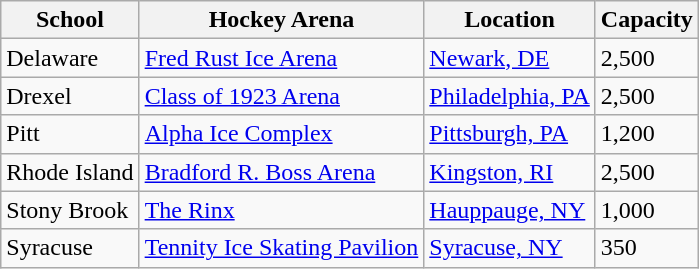<table class="wikitable">
<tr>
<th>School</th>
<th>Hockey Arena</th>
<th>Location</th>
<th>Capacity</th>
</tr>
<tr>
<td>Delaware</td>
<td><a href='#'>Fred Rust Ice Arena</a></td>
<td><a href='#'>Newark, DE</a></td>
<td>2,500</td>
</tr>
<tr>
<td>Drexel</td>
<td><a href='#'>Class of 1923 Arena</a></td>
<td><a href='#'>Philadelphia, PA</a></td>
<td>2,500</td>
</tr>
<tr>
<td>Pitt</td>
<td><a href='#'>Alpha Ice Complex</a></td>
<td><a href='#'>Pittsburgh, PA</a></td>
<td>1,200</td>
</tr>
<tr>
<td>Rhode Island</td>
<td><a href='#'>Bradford R. Boss Arena</a></td>
<td><a href='#'>Kingston, RI</a></td>
<td>2,500</td>
</tr>
<tr>
<td>Stony Brook</td>
<td><a href='#'>The Rinx</a></td>
<td><a href='#'>Hauppauge, NY</a></td>
<td>1,000</td>
</tr>
<tr>
<td>Syracuse</td>
<td><a href='#'>Tennity Ice Skating Pavilion</a></td>
<td><a href='#'>Syracuse, NY</a></td>
<td>350</td>
</tr>
</table>
